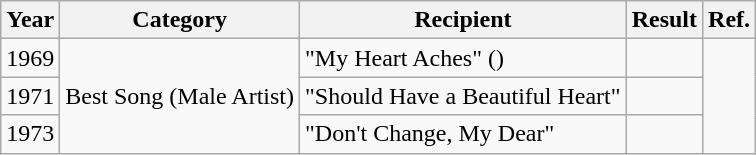<table class="wikitable">
<tr>
<th>Year</th>
<th>Category</th>
<th>Recipient</th>
<th>Result</th>
<th>Ref.</th>
</tr>
<tr>
<td>1969</td>
<td rowspan="3">Best Song (Male Artist)</td>
<td>"My Heart Aches" ()</td>
<td></td>
<td rowspan="3"></td>
</tr>
<tr>
<td>1971</td>
<td>"Should Have a Beautiful Heart"</td>
<td></td>
</tr>
<tr>
<td>1973</td>
<td>"Don't Change, My Dear"</td>
<td></td>
</tr>
</table>
